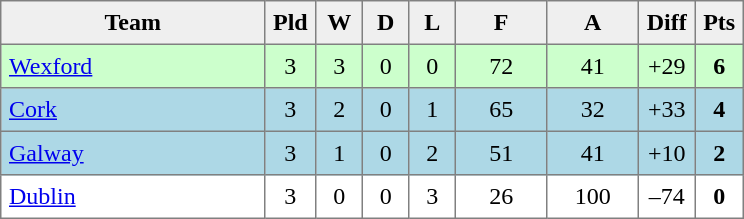<table style=border-collapse:collapse border=1 cellspacing=0 cellpadding=5>
<tr align=center bgcolor=#efefef>
<th width=165>Team</th>
<th width=20>Pld</th>
<th width=20>W</th>
<th width=20>D</th>
<th width=20>L</th>
<th width=50>F</th>
<th width=50>A</th>
<th width=20>Diff</th>
<th width=20>Pts</th>
</tr>
<tr align=center style="background:#cfc;">
<td style="text-align:left;"><a href='#'>Wexford</a></td>
<td>3</td>
<td>3</td>
<td>0</td>
<td>0</td>
<td>72</td>
<td>41</td>
<td>+29</td>
<td><strong>6</strong></td>
</tr>
<tr align=center style="background:#ADD8E6;">
<td style="text-align:left;"><a href='#'>Cork</a></td>
<td>3</td>
<td>2</td>
<td>0</td>
<td>1</td>
<td>65</td>
<td>32</td>
<td>+33</td>
<td><strong>4</strong></td>
</tr>
<tr align=center style="background:#ADD8E6;">
<td style="text-align:left;"><a href='#'>Galway</a></td>
<td>3</td>
<td>1</td>
<td>0</td>
<td>2</td>
<td>51</td>
<td>41</td>
<td>+10</td>
<td><strong>2</strong></td>
</tr>
<tr align=center>
<td style="text-align:left;"><a href='#'>Dublin</a></td>
<td>3</td>
<td>0</td>
<td>0</td>
<td>3</td>
<td>26</td>
<td>100</td>
<td>–74</td>
<td><strong>0</strong></td>
</tr>
</table>
